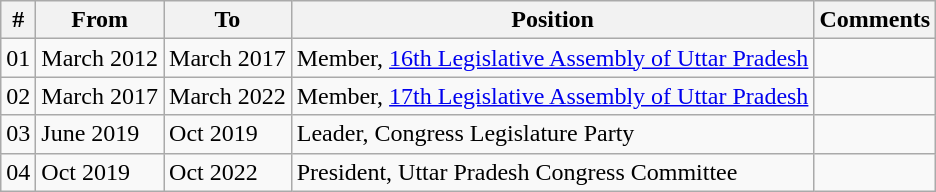<table class="wikitable sortable">
<tr>
<th>#</th>
<th>From</th>
<th>To</th>
<th>Position</th>
<th>Comments</th>
</tr>
<tr>
<td>01</td>
<td>March 2012</td>
<td>March 2017</td>
<td>Member, <a href='#'>16th Legislative Assembly of Uttar Pradesh</a></td>
<td></td>
</tr>
<tr>
<td>02</td>
<td>March 2017</td>
<td>March 2022</td>
<td>Member, <a href='#'>17th Legislative Assembly of Uttar Pradesh</a></td>
<td></td>
</tr>
<tr>
<td>03</td>
<td>June 2019</td>
<td>Oct 2019</td>
<td>Leader, Congress Legislature Party</td>
<td></td>
</tr>
<tr>
<td>04</td>
<td>Oct 2019</td>
<td>Oct 2022</td>
<td>President, Uttar Pradesh Congress Committee</td>
<td></td>
</tr>
</table>
